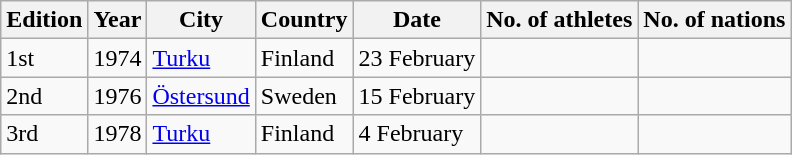<table class="wikitable">
<tr>
<th>Edition</th>
<th>Year</th>
<th>City</th>
<th>Country</th>
<th>Date</th>
<th>No. of athletes</th>
<th>No. of nations</th>
</tr>
<tr>
<td>1st</td>
<td>1974</td>
<td><a href='#'>Turku</a></td>
<td>Finland</td>
<td>23 February</td>
<td></td>
<td></td>
</tr>
<tr>
<td>2nd</td>
<td>1976</td>
<td><a href='#'>Östersund</a></td>
<td>Sweden</td>
<td>15 February</td>
<td></td>
<td></td>
</tr>
<tr>
<td>3rd</td>
<td>1978</td>
<td><a href='#'>Turku</a></td>
<td>Finland</td>
<td>4 February</td>
<td></td>
<td></td>
</tr>
</table>
